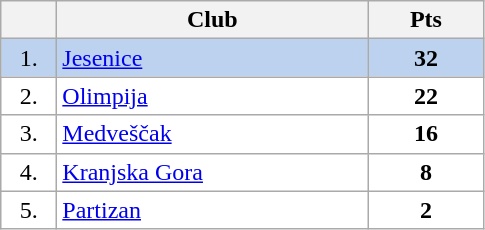<table class="wikitable">
<tr>
<th width="30"></th>
<th width="200">Club</th>
<th width="70">Pts</th>
</tr>
<tr bgcolor="#BCD2EE" align="center">
<td>1.</td>
<td align="left"><a href='#'>Jesenice</a></td>
<td><strong>32</strong></td>
</tr>
<tr bgcolor="#FFFFFF" align="center">
<td>2.</td>
<td align="left"><a href='#'>Olimpija</a></td>
<td><strong>22</strong></td>
</tr>
<tr bgcolor="#FFFFFF" align="center">
<td>3.</td>
<td align="left"><a href='#'>Medveščak</a></td>
<td><strong>16</strong></td>
</tr>
<tr bgcolor="#FFFFFF" align="center">
<td>4.</td>
<td align="left"><a href='#'>Kranjska Gora</a></td>
<td><strong>8</strong></td>
</tr>
<tr bgcolor="#FFFFFF" align="center">
<td>5.</td>
<td align="left"><a href='#'>Partizan</a></td>
<td><strong>2</strong></td>
</tr>
</table>
